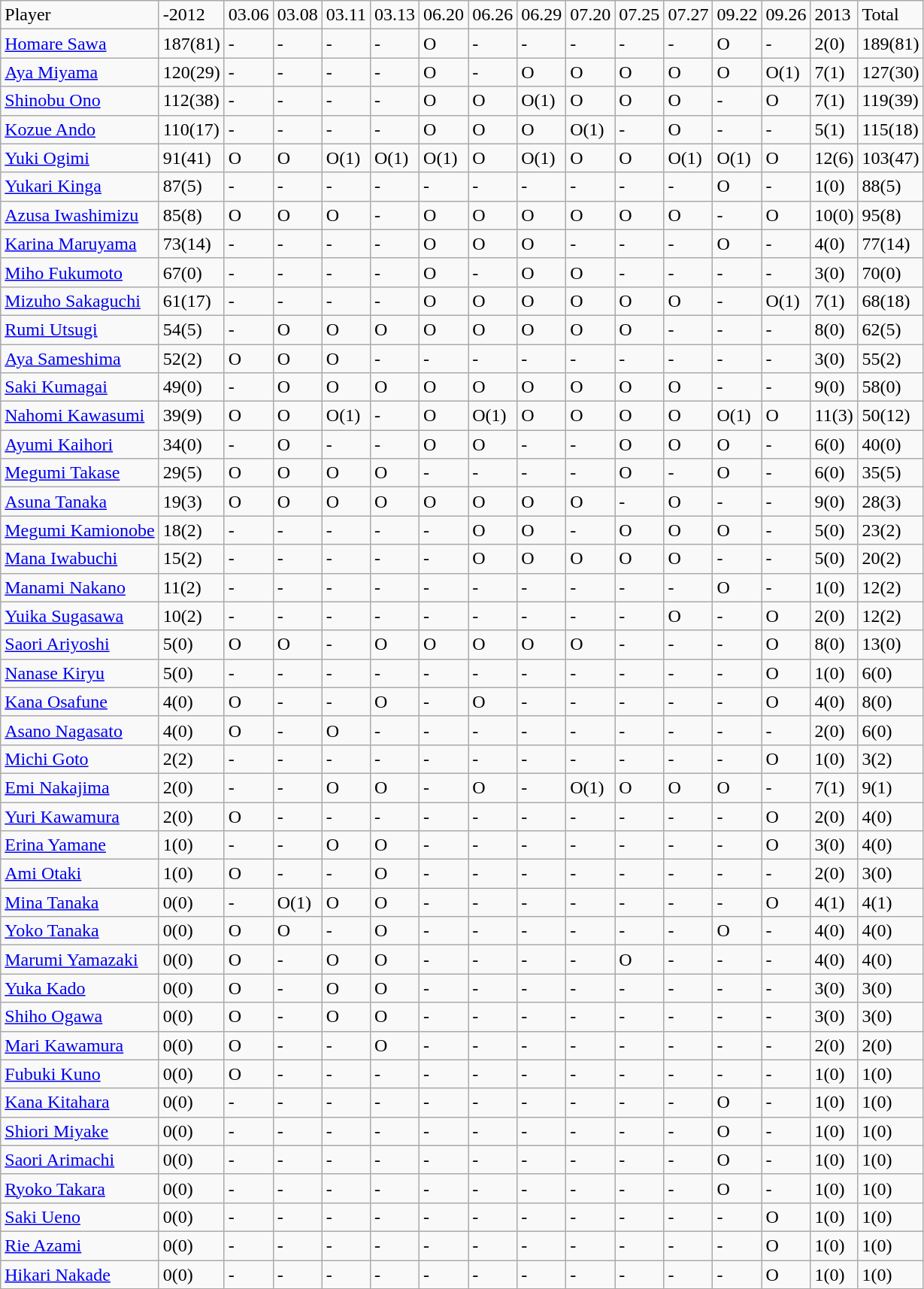<table class="wikitable" style="text-align:left;">
<tr>
<td>Player</td>
<td>-2012</td>
<td>03.06</td>
<td>03.08</td>
<td>03.11</td>
<td>03.13</td>
<td>06.20</td>
<td>06.26</td>
<td>06.29</td>
<td>07.20</td>
<td>07.25</td>
<td>07.27</td>
<td>09.22</td>
<td>09.26</td>
<td>2013</td>
<td>Total</td>
</tr>
<tr>
<td><a href='#'>Homare Sawa</a></td>
<td>187(81)</td>
<td>-</td>
<td>-</td>
<td>-</td>
<td>-</td>
<td>O</td>
<td>-</td>
<td>-</td>
<td>-</td>
<td>-</td>
<td>-</td>
<td>O</td>
<td>-</td>
<td>2(0)</td>
<td>189(81)</td>
</tr>
<tr>
<td><a href='#'>Aya Miyama</a></td>
<td>120(29)</td>
<td>-</td>
<td>-</td>
<td>-</td>
<td>-</td>
<td>O</td>
<td>-</td>
<td>O</td>
<td>O</td>
<td>O</td>
<td>O</td>
<td>O</td>
<td>O(1)</td>
<td>7(1)</td>
<td>127(30)</td>
</tr>
<tr>
<td><a href='#'>Shinobu Ono</a></td>
<td>112(38)</td>
<td>-</td>
<td>-</td>
<td>-</td>
<td>-</td>
<td>O</td>
<td>O</td>
<td>O(1)</td>
<td>O</td>
<td>O</td>
<td>O</td>
<td>-</td>
<td>O</td>
<td>7(1)</td>
<td>119(39)</td>
</tr>
<tr>
<td><a href='#'>Kozue Ando</a></td>
<td>110(17)</td>
<td>-</td>
<td>-</td>
<td>-</td>
<td>-</td>
<td>O</td>
<td>O</td>
<td>O</td>
<td>O(1)</td>
<td>-</td>
<td>O</td>
<td>-</td>
<td>-</td>
<td>5(1)</td>
<td>115(18)</td>
</tr>
<tr>
<td><a href='#'>Yuki Ogimi</a></td>
<td>91(41)</td>
<td>O</td>
<td>O</td>
<td>O(1)</td>
<td>O(1)</td>
<td>O(1)</td>
<td>O</td>
<td>O(1)</td>
<td>O</td>
<td>O</td>
<td>O(1)</td>
<td>O(1)</td>
<td>O</td>
<td>12(6)</td>
<td>103(47)</td>
</tr>
<tr>
<td><a href='#'>Yukari Kinga</a></td>
<td>87(5)</td>
<td>-</td>
<td>-</td>
<td>-</td>
<td>-</td>
<td>-</td>
<td>-</td>
<td>-</td>
<td>-</td>
<td>-</td>
<td>-</td>
<td>O</td>
<td>-</td>
<td>1(0)</td>
<td>88(5)</td>
</tr>
<tr>
<td><a href='#'>Azusa Iwashimizu</a></td>
<td>85(8)</td>
<td>O</td>
<td>O</td>
<td>O</td>
<td>-</td>
<td>O</td>
<td>O</td>
<td>O</td>
<td>O</td>
<td>O</td>
<td>O</td>
<td>-</td>
<td>O</td>
<td>10(0)</td>
<td>95(8)</td>
</tr>
<tr>
<td><a href='#'>Karina Maruyama</a></td>
<td>73(14)</td>
<td>-</td>
<td>-</td>
<td>-</td>
<td>-</td>
<td>O</td>
<td>O</td>
<td>O</td>
<td>-</td>
<td>-</td>
<td>-</td>
<td>O</td>
<td>-</td>
<td>4(0)</td>
<td>77(14)</td>
</tr>
<tr>
<td><a href='#'>Miho Fukumoto</a></td>
<td>67(0)</td>
<td>-</td>
<td>-</td>
<td>-</td>
<td>-</td>
<td>O</td>
<td>-</td>
<td>O</td>
<td>O</td>
<td>-</td>
<td>-</td>
<td>-</td>
<td>-</td>
<td>3(0)</td>
<td>70(0)</td>
</tr>
<tr>
<td><a href='#'>Mizuho Sakaguchi</a></td>
<td>61(17)</td>
<td>-</td>
<td>-</td>
<td>-</td>
<td>-</td>
<td>O</td>
<td>O</td>
<td>O</td>
<td>O</td>
<td>O</td>
<td>O</td>
<td>-</td>
<td>O(1)</td>
<td>7(1)</td>
<td>68(18)</td>
</tr>
<tr>
<td><a href='#'>Rumi Utsugi</a></td>
<td>54(5)</td>
<td>-</td>
<td>O</td>
<td>O</td>
<td>O</td>
<td>O</td>
<td>O</td>
<td>O</td>
<td>O</td>
<td>O</td>
<td>-</td>
<td>-</td>
<td>-</td>
<td>8(0)</td>
<td>62(5)</td>
</tr>
<tr>
<td><a href='#'>Aya Sameshima</a></td>
<td>52(2)</td>
<td>O</td>
<td>O</td>
<td>O</td>
<td>-</td>
<td>-</td>
<td>-</td>
<td>-</td>
<td>-</td>
<td>-</td>
<td>-</td>
<td>-</td>
<td>-</td>
<td>3(0)</td>
<td>55(2)</td>
</tr>
<tr>
<td><a href='#'>Saki Kumagai</a></td>
<td>49(0)</td>
<td>-</td>
<td>O</td>
<td>O</td>
<td>O</td>
<td>O</td>
<td>O</td>
<td>O</td>
<td>O</td>
<td>O</td>
<td>O</td>
<td>-</td>
<td>-</td>
<td>9(0)</td>
<td>58(0)</td>
</tr>
<tr>
<td><a href='#'>Nahomi Kawasumi</a></td>
<td>39(9)</td>
<td>O</td>
<td>O</td>
<td>O(1)</td>
<td>-</td>
<td>O</td>
<td>O(1)</td>
<td>O</td>
<td>O</td>
<td>O</td>
<td>O</td>
<td>O(1)</td>
<td>O</td>
<td>11(3)</td>
<td>50(12)</td>
</tr>
<tr>
<td><a href='#'>Ayumi Kaihori</a></td>
<td>34(0)</td>
<td>-</td>
<td>O</td>
<td>-</td>
<td>-</td>
<td>O</td>
<td>O</td>
<td>-</td>
<td>-</td>
<td>O</td>
<td>O</td>
<td>O</td>
<td>-</td>
<td>6(0)</td>
<td>40(0)</td>
</tr>
<tr>
<td><a href='#'>Megumi Takase</a></td>
<td>29(5)</td>
<td>O</td>
<td>O</td>
<td>O</td>
<td>O</td>
<td>-</td>
<td>-</td>
<td>-</td>
<td>-</td>
<td>O</td>
<td>-</td>
<td>O</td>
<td>-</td>
<td>6(0)</td>
<td>35(5)</td>
</tr>
<tr>
<td><a href='#'>Asuna Tanaka</a></td>
<td>19(3)</td>
<td>O</td>
<td>O</td>
<td>O</td>
<td>O</td>
<td>O</td>
<td>O</td>
<td>O</td>
<td>O</td>
<td>-</td>
<td>O</td>
<td>-</td>
<td>-</td>
<td>9(0)</td>
<td>28(3)</td>
</tr>
<tr>
<td><a href='#'>Megumi Kamionobe</a></td>
<td>18(2)</td>
<td>-</td>
<td>-</td>
<td>-</td>
<td>-</td>
<td>-</td>
<td>O</td>
<td>O</td>
<td>-</td>
<td>O</td>
<td>O</td>
<td>O</td>
<td>-</td>
<td>5(0)</td>
<td>23(2)</td>
</tr>
<tr>
<td><a href='#'>Mana Iwabuchi</a></td>
<td>15(2)</td>
<td>-</td>
<td>-</td>
<td>-</td>
<td>-</td>
<td>-</td>
<td>O</td>
<td>O</td>
<td>O</td>
<td>O</td>
<td>O</td>
<td>-</td>
<td>-</td>
<td>5(0)</td>
<td>20(2)</td>
</tr>
<tr>
<td><a href='#'>Manami Nakano</a></td>
<td>11(2)</td>
<td>-</td>
<td>-</td>
<td>-</td>
<td>-</td>
<td>-</td>
<td>-</td>
<td>-</td>
<td>-</td>
<td>-</td>
<td>-</td>
<td>O</td>
<td>-</td>
<td>1(0)</td>
<td>12(2)</td>
</tr>
<tr>
<td><a href='#'>Yuika Sugasawa</a></td>
<td>10(2)</td>
<td>-</td>
<td>-</td>
<td>-</td>
<td>-</td>
<td>-</td>
<td>-</td>
<td>-</td>
<td>-</td>
<td>-</td>
<td>O</td>
<td>-</td>
<td>O</td>
<td>2(0)</td>
<td>12(2)</td>
</tr>
<tr>
<td><a href='#'>Saori Ariyoshi</a></td>
<td>5(0)</td>
<td>O</td>
<td>O</td>
<td>-</td>
<td>O</td>
<td>O</td>
<td>O</td>
<td>O</td>
<td>O</td>
<td>-</td>
<td>-</td>
<td>-</td>
<td>O</td>
<td>8(0)</td>
<td>13(0)</td>
</tr>
<tr>
<td><a href='#'>Nanase Kiryu</a></td>
<td>5(0)</td>
<td>-</td>
<td>-</td>
<td>-</td>
<td>-</td>
<td>-</td>
<td>-</td>
<td>-</td>
<td>-</td>
<td>-</td>
<td>-</td>
<td>-</td>
<td>O</td>
<td>1(0)</td>
<td>6(0)</td>
</tr>
<tr>
<td><a href='#'>Kana Osafune</a></td>
<td>4(0)</td>
<td>O</td>
<td>-</td>
<td>-</td>
<td>O</td>
<td>-</td>
<td>O</td>
<td>-</td>
<td>-</td>
<td>-</td>
<td>-</td>
<td>-</td>
<td>O</td>
<td>4(0)</td>
<td>8(0)</td>
</tr>
<tr>
<td><a href='#'>Asano Nagasato</a></td>
<td>4(0)</td>
<td>O</td>
<td>-</td>
<td>O</td>
<td>-</td>
<td>-</td>
<td>-</td>
<td>-</td>
<td>-</td>
<td>-</td>
<td>-</td>
<td>-</td>
<td>-</td>
<td>2(0)</td>
<td>6(0)</td>
</tr>
<tr>
<td><a href='#'>Michi Goto</a></td>
<td>2(2)</td>
<td>-</td>
<td>-</td>
<td>-</td>
<td>-</td>
<td>-</td>
<td>-</td>
<td>-</td>
<td>-</td>
<td>-</td>
<td>-</td>
<td>-</td>
<td>O</td>
<td>1(0)</td>
<td>3(2)</td>
</tr>
<tr>
<td><a href='#'>Emi Nakajima</a></td>
<td>2(0)</td>
<td>-</td>
<td>-</td>
<td>O</td>
<td>O</td>
<td>-</td>
<td>O</td>
<td>-</td>
<td>O(1)</td>
<td>O</td>
<td>O</td>
<td>O</td>
<td>-</td>
<td>7(1)</td>
<td>9(1)</td>
</tr>
<tr>
<td><a href='#'>Yuri Kawamura</a></td>
<td>2(0)</td>
<td>O</td>
<td>-</td>
<td>-</td>
<td>-</td>
<td>-</td>
<td>-</td>
<td>-</td>
<td>-</td>
<td>-</td>
<td>-</td>
<td>-</td>
<td>O</td>
<td>2(0)</td>
<td>4(0)</td>
</tr>
<tr>
<td><a href='#'>Erina Yamane</a></td>
<td>1(0)</td>
<td>-</td>
<td>-</td>
<td>O</td>
<td>O</td>
<td>-</td>
<td>-</td>
<td>-</td>
<td>-</td>
<td>-</td>
<td>-</td>
<td>-</td>
<td>O</td>
<td>3(0)</td>
<td>4(0)</td>
</tr>
<tr>
<td><a href='#'>Ami Otaki</a></td>
<td>1(0)</td>
<td>O</td>
<td>-</td>
<td>-</td>
<td>O</td>
<td>-</td>
<td>-</td>
<td>-</td>
<td>-</td>
<td>-</td>
<td>-</td>
<td>-</td>
<td>-</td>
<td>2(0)</td>
<td>3(0)</td>
</tr>
<tr>
<td><a href='#'>Mina Tanaka</a></td>
<td>0(0)</td>
<td>-</td>
<td>O(1)</td>
<td>O</td>
<td>O</td>
<td>-</td>
<td>-</td>
<td>-</td>
<td>-</td>
<td>-</td>
<td>-</td>
<td>-</td>
<td>O</td>
<td>4(1)</td>
<td>4(1)</td>
</tr>
<tr>
<td><a href='#'>Yoko Tanaka</a></td>
<td>0(0)</td>
<td>O</td>
<td>O</td>
<td>-</td>
<td>O</td>
<td>-</td>
<td>-</td>
<td>-</td>
<td>-</td>
<td>-</td>
<td>-</td>
<td>O</td>
<td>-</td>
<td>4(0)</td>
<td>4(0)</td>
</tr>
<tr>
<td><a href='#'>Marumi Yamazaki</a></td>
<td>0(0)</td>
<td>O</td>
<td>-</td>
<td>O</td>
<td>O</td>
<td>-</td>
<td>-</td>
<td>-</td>
<td>-</td>
<td>O</td>
<td>-</td>
<td>-</td>
<td>-</td>
<td>4(0)</td>
<td>4(0)</td>
</tr>
<tr>
<td><a href='#'>Yuka Kado</a></td>
<td>0(0)</td>
<td>O</td>
<td>-</td>
<td>O</td>
<td>O</td>
<td>-</td>
<td>-</td>
<td>-</td>
<td>-</td>
<td>-</td>
<td>-</td>
<td>-</td>
<td>-</td>
<td>3(0)</td>
<td>3(0)</td>
</tr>
<tr>
<td><a href='#'>Shiho Ogawa</a></td>
<td>0(0)</td>
<td>O</td>
<td>-</td>
<td>O</td>
<td>O</td>
<td>-</td>
<td>-</td>
<td>-</td>
<td>-</td>
<td>-</td>
<td>-</td>
<td>-</td>
<td>-</td>
<td>3(0)</td>
<td>3(0)</td>
</tr>
<tr>
<td><a href='#'>Mari Kawamura</a></td>
<td>0(0)</td>
<td>O</td>
<td>-</td>
<td>-</td>
<td>O</td>
<td>-</td>
<td>-</td>
<td>-</td>
<td>-</td>
<td>-</td>
<td>-</td>
<td>-</td>
<td>-</td>
<td>2(0)</td>
<td>2(0)</td>
</tr>
<tr>
<td><a href='#'>Fubuki Kuno</a></td>
<td>0(0)</td>
<td>O</td>
<td>-</td>
<td>-</td>
<td>-</td>
<td>-</td>
<td>-</td>
<td>-</td>
<td>-</td>
<td>-</td>
<td>-</td>
<td>-</td>
<td>-</td>
<td>1(0)</td>
<td>1(0)</td>
</tr>
<tr>
<td><a href='#'>Kana Kitahara</a></td>
<td>0(0)</td>
<td>-</td>
<td>-</td>
<td>-</td>
<td>-</td>
<td>-</td>
<td>-</td>
<td>-</td>
<td>-</td>
<td>-</td>
<td>-</td>
<td>O</td>
<td>-</td>
<td>1(0)</td>
<td>1(0)</td>
</tr>
<tr>
<td><a href='#'>Shiori Miyake</a></td>
<td>0(0)</td>
<td>-</td>
<td>-</td>
<td>-</td>
<td>-</td>
<td>-</td>
<td>-</td>
<td>-</td>
<td>-</td>
<td>-</td>
<td>-</td>
<td>O</td>
<td>-</td>
<td>1(0)</td>
<td>1(0)</td>
</tr>
<tr>
<td><a href='#'>Saori Arimachi</a></td>
<td>0(0)</td>
<td>-</td>
<td>-</td>
<td>-</td>
<td>-</td>
<td>-</td>
<td>-</td>
<td>-</td>
<td>-</td>
<td>-</td>
<td>-</td>
<td>O</td>
<td>-</td>
<td>1(0)</td>
<td>1(0)</td>
</tr>
<tr>
<td><a href='#'>Ryoko Takara</a></td>
<td>0(0)</td>
<td>-</td>
<td>-</td>
<td>-</td>
<td>-</td>
<td>-</td>
<td>-</td>
<td>-</td>
<td>-</td>
<td>-</td>
<td>-</td>
<td>O</td>
<td>-</td>
<td>1(0)</td>
<td>1(0)</td>
</tr>
<tr>
<td><a href='#'>Saki Ueno</a></td>
<td>0(0)</td>
<td>-</td>
<td>-</td>
<td>-</td>
<td>-</td>
<td>-</td>
<td>-</td>
<td>-</td>
<td>-</td>
<td>-</td>
<td>-</td>
<td>-</td>
<td>O</td>
<td>1(0)</td>
<td>1(0)</td>
</tr>
<tr>
<td><a href='#'>Rie Azami</a></td>
<td>0(0)</td>
<td>-</td>
<td>-</td>
<td>-</td>
<td>-</td>
<td>-</td>
<td>-</td>
<td>-</td>
<td>-</td>
<td>-</td>
<td>-</td>
<td>-</td>
<td>O</td>
<td>1(0)</td>
<td>1(0)</td>
</tr>
<tr>
<td><a href='#'>Hikari Nakade</a></td>
<td>0(0)</td>
<td>-</td>
<td>-</td>
<td>-</td>
<td>-</td>
<td>-</td>
<td>-</td>
<td>-</td>
<td>-</td>
<td>-</td>
<td>-</td>
<td>-</td>
<td>O</td>
<td>1(0)</td>
<td>1(0)</td>
</tr>
</table>
